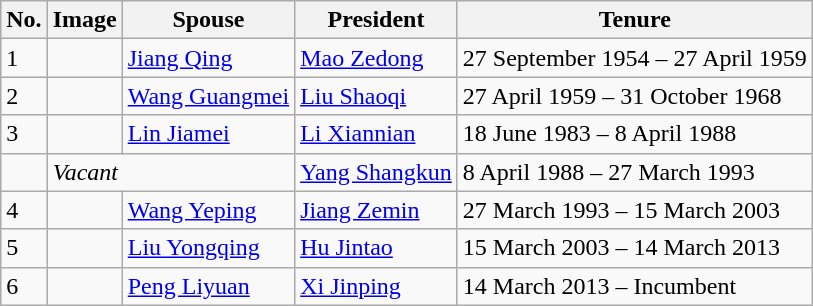<table class="wikitable">
<tr>
<th>No.</th>
<th>Image</th>
<th>Spouse</th>
<th>President</th>
<th>Tenure</th>
</tr>
<tr>
<td>1</td>
<td></td>
<td><a href='#'>Jiang Qing</a></td>
<td><a href='#'>Mao Zedong</a></td>
<td>27 September 1954 – 27 April 1959</td>
</tr>
<tr>
<td>2</td>
<td></td>
<td><a href='#'>Wang Guangmei</a></td>
<td><a href='#'>Liu Shaoqi</a></td>
<td>27 April 1959 – 31 October 1968</td>
</tr>
<tr>
<td>3</td>
<td></td>
<td><a href='#'>Lin Jiamei</a></td>
<td><a href='#'>Li Xiannian</a></td>
<td>18 June 1983 – 8 April 1988</td>
</tr>
<tr>
<td></td>
<td colspan="2"><em>Vacant</em></td>
<td><a href='#'>Yang Shangkun</a></td>
<td>8 April 1988 – 27 March 1993</td>
</tr>
<tr>
<td>4</td>
<td></td>
<td><a href='#'>Wang Yeping</a></td>
<td><a href='#'>Jiang Zemin</a></td>
<td>27 March 1993 – 15 March 2003</td>
</tr>
<tr>
<td>5</td>
<td></td>
<td><a href='#'>Liu Yongqing</a></td>
<td><a href='#'>Hu Jintao</a></td>
<td>15 March 2003 – 14 March 2013</td>
</tr>
<tr>
<td>6</td>
<td></td>
<td><a href='#'>Peng Liyuan</a></td>
<td><a href='#'>Xi Jinping</a></td>
<td>14 March 2013 – Incumbent</td>
</tr>
</table>
